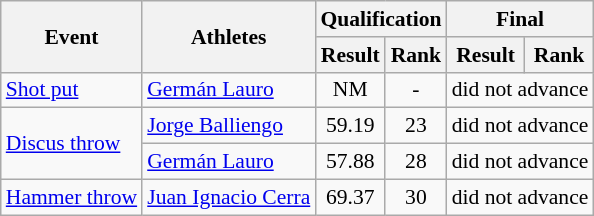<table class="wikitable" border="1" style="font-size:90%">
<tr>
<th rowspan="2">Event</th>
<th rowspan="2">Athletes</th>
<th colspan="2">Qualification</th>
<th colspan="2">Final</th>
</tr>
<tr>
<th>Result</th>
<th>Rank</th>
<th>Result</th>
<th>Rank</th>
</tr>
<tr>
<td><a href='#'>Shot put</a></td>
<td><a href='#'>Germán Lauro</a></td>
<td align=center>NM</td>
<td align=center>-</td>
<td align=center colspan=2>did not advance</td>
</tr>
<tr>
<td rowspan=2><a href='#'>Discus throw</a></td>
<td><a href='#'>Jorge Balliengo</a></td>
<td align=center>59.19</td>
<td align=center>23</td>
<td align=center colspan=2>did not advance</td>
</tr>
<tr>
<td><a href='#'>Germán Lauro</a></td>
<td align=center>57.88</td>
<td align=center>28</td>
<td align=center colspan=2>did not advance</td>
</tr>
<tr>
<td><a href='#'>Hammer throw</a></td>
<td><a href='#'>Juan Ignacio Cerra</a></td>
<td align=center>69.37</td>
<td align=center>30</td>
<td align=center colspan=2>did not advance</td>
</tr>
</table>
